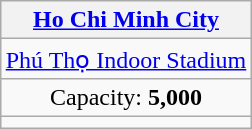<table class="wikitable" style="margin:1em auto; text-align:center;">
<tr>
<th><a href='#'>Ho Chi Minh City</a></th>
</tr>
<tr>
<td><a href='#'>Phú Thọ Indoor Stadium</a></td>
</tr>
<tr>
<td>Capacity: <strong>5,000</strong></td>
</tr>
<tr>
<td></td>
</tr>
</table>
